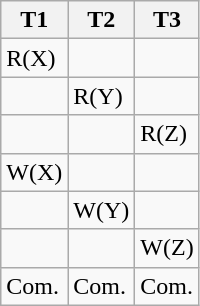<table class="wikitable">
<tr>
<th>T1</th>
<th>T2</th>
<th>T3</th>
</tr>
<tr>
<td>R(X)</td>
<td></td>
<td></td>
</tr>
<tr>
<td></td>
<td>R(Y)</td>
<td></td>
</tr>
<tr>
<td></td>
<td></td>
<td>R(Z)</td>
</tr>
<tr>
<td>W(X)</td>
<td></td>
<td></td>
</tr>
<tr>
<td></td>
<td>W(Y)</td>
<td></td>
</tr>
<tr>
<td></td>
<td></td>
<td>W(Z)</td>
</tr>
<tr>
<td>Com.</td>
<td>Com.</td>
<td>Com.</td>
</tr>
</table>
